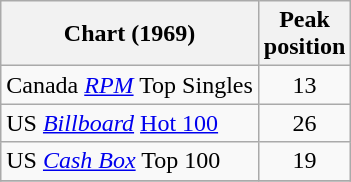<table class="wikitable sortable">
<tr>
<th>Chart (1969)</th>
<th>Peak<br>position</th>
</tr>
<tr>
<td>Canada <em><a href='#'>RPM</a></em> Top Singles</td>
<td style="text-align:center;">13</td>
</tr>
<tr>
<td>US <em><a href='#'>Billboard</a></em> <a href='#'>Hot 100</a></td>
<td style="text-align:center;">26</td>
</tr>
<tr>
<td>US <a href='#'><em>Cash Box</em></a> Top 100</td>
<td align="center">19</td>
</tr>
<tr>
</tr>
</table>
